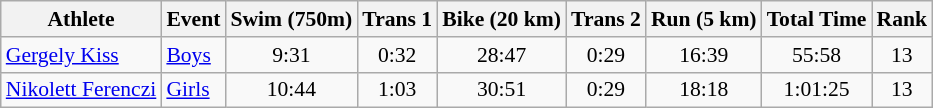<table class="wikitable" style="font-size:90%;">
<tr>
<th>Athlete</th>
<th>Event</th>
<th>Swim (750m)</th>
<th>Trans 1</th>
<th>Bike (20 km)</th>
<th>Trans 2</th>
<th>Run (5 km)</th>
<th>Total Time</th>
<th>Rank</th>
</tr>
<tr align=center>
<td align=left><a href='#'>Gergely Kiss</a></td>
<td align=left><a href='#'>Boys</a></td>
<td>9:31</td>
<td>0:32</td>
<td>28:47</td>
<td>0:29</td>
<td>16:39</td>
<td>55:58</td>
<td>13</td>
</tr>
<tr align=center>
<td align=left><a href='#'>Nikolett Ferenczi</a></td>
<td align=left><a href='#'>Girls</a></td>
<td>10:44</td>
<td>1:03</td>
<td>30:51</td>
<td>0:29</td>
<td>18:18</td>
<td>1:01:25</td>
<td>13</td>
</tr>
</table>
